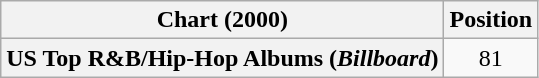<table class="wikitable plainrowheaders" style="text-align:center">
<tr>
<th scope="col">Chart (2000)</th>
<th scope="col">Position</th>
</tr>
<tr>
<th scope="row">US Top R&B/Hip-Hop Albums (<em>Billboard</em>)</th>
<td>81</td>
</tr>
</table>
